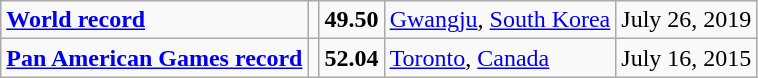<table class="wikitable">
<tr>
<td><strong><a href='#'>World record</a></strong></td>
<td></td>
<td><strong>49.50</strong></td>
<td><a href='#'>Gwangju</a>, <a href='#'>South Korea</a></td>
<td>July 26, 2019</td>
</tr>
<tr>
<td><strong><a href='#'>Pan American Games record</a></strong></td>
<td></td>
<td><strong>52.04</strong></td>
<td><a href='#'>Toronto</a>, <a href='#'>Canada</a></td>
<td>July 16, 2015</td>
</tr>
</table>
